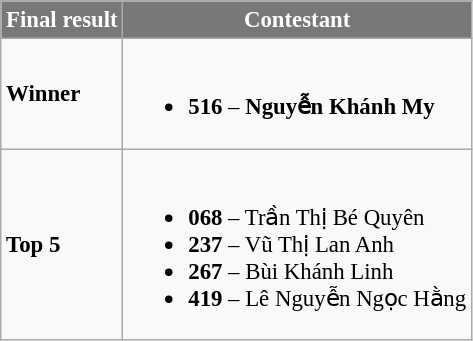<table class="wikitable sortable" style="font-size: 95%;">
<tr>
<th style="background-color:#787878;color:#FFFFFF;">Final result</th>
<th style="background-color:#787878;color:#FFFFFF;">Contestant</th>
</tr>
<tr>
<td><strong>Winner</strong></td>
<td><br><ul><li><strong>516</strong> – <strong>Nguyễn Khánh My</strong></li></ul></td>
</tr>
<tr>
<td><strong>Top 5</strong></td>
<td><br><ul><li><strong>068</strong> – Trần Thị Bé Quyên</li><li><strong>237</strong> – Vũ Thị Lan Anh</li><li><strong>267</strong> – Bùi Khánh Linh</li><li><strong>419</strong> – Lê Nguyễn Ngọc Hằng</li></ul></td>
</tr>
</table>
